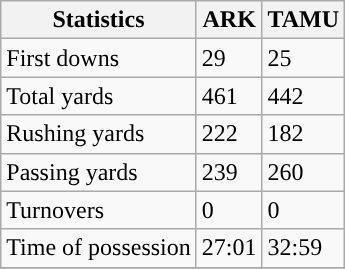<table class="wikitable" style="float: left;">
<tr>
<th>Statistics</th>
<th>ARK</th>
<th>TAMU</th>
</tr>
<tr>
<td>First downs</td>
<td>29</td>
<td>25</td>
</tr>
<tr>
<td>Total yards</td>
<td>461</td>
<td>442</td>
</tr>
<tr>
<td>Rushing yards</td>
<td>222</td>
<td>182</td>
</tr>
<tr>
<td>Passing yards</td>
<td>239</td>
<td>260</td>
</tr>
<tr>
<td>Turnovers</td>
<td>0</td>
<td>0</td>
</tr>
<tr>
<td>Time of possession</td>
<td>27:01</td>
<td>32:59</td>
</tr>
<tr>
</tr>
</table>
